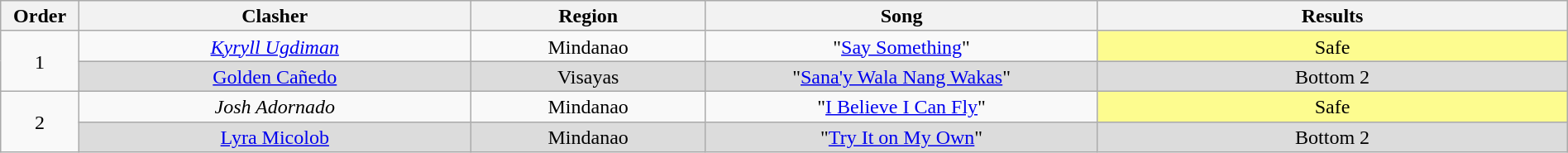<table class="wikitable" style="text-align:center; line-height:17px; width:100%;">
<tr>
<th width="5%">Order</th>
<th width="25%">Clasher</th>
<th>Region</th>
<th width="25%">Song</th>
<th width="30%">Results</th>
</tr>
<tr>
<td rowspan="2">1</td>
<td><em><a href='#'>Kyryll Ugdiman</a></em></td>
<td>Mindanao</td>
<td>"<a href='#'>Say Something</a>"</td>
<td style="background:#fdfc8f;">Safe</td>
</tr>
<tr>
<td style="background:#DCDCDC;"><a href='#'>Golden Cañedo</a></td>
<td style="background:#DCDCDC;">Visayas</td>
<td style="background:#DCDCDC;">"<a href='#'>Sana'y Wala Nang Wakas</a>"</td>
<td style="background:#DCDCDC;">Bottom 2</td>
</tr>
<tr>
<td rowspan="2">2</td>
<td><em>Josh Adornado</em></td>
<td>Mindanao</td>
<td>"<a href='#'>I Believe I Can Fly</a>"</td>
<td style="background:#fdfc8f;">Safe</td>
</tr>
<tr>
<td style="background:#DCDCDC;"><a href='#'>Lyra Micolob</a></td>
<td style="background:#DCDCDC;">Mindanao</td>
<td style="background:#DCDCDC;">"<a href='#'>Try It on My Own</a>"</td>
<td style="background:#DCDCDC;">Bottom 2</td>
</tr>
</table>
